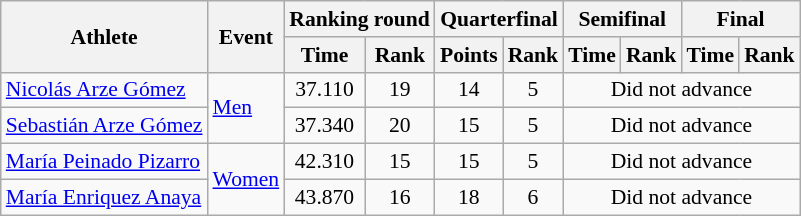<table class=wikitable style=font-size:90%;text-align:center>
<tr>
<th rowspan=2>Athlete</th>
<th rowspan=2>Event</th>
<th colspan=2>Ranking round</th>
<th colspan=2>Quarterfinal</th>
<th colspan=2>Semifinal</th>
<th colspan=2>Final</th>
</tr>
<tr>
<th>Time</th>
<th>Rank</th>
<th>Points</th>
<th>Rank</th>
<th>Time</th>
<th>Rank</th>
<th>Time</th>
<th>Rank</th>
</tr>
<tr>
<td align=left><a href='#'>Nicolás Arze Gómez</a></td>
<td align=left rowspan=2><a href='#'>Men</a></td>
<td>37.110</td>
<td>19</td>
<td>14</td>
<td>5</td>
<td colspan="4">Did not advance</td>
</tr>
<tr>
<td align=left><a href='#'>Sebastián Arze Gómez</a></td>
<td>37.340</td>
<td>20</td>
<td>15</td>
<td>5</td>
<td colspan="4">Did not advance</td>
</tr>
<tr>
<td align=left><a href='#'>María Peinado Pizarro</a></td>
<td rowspan=2><a href='#'>Women</a></td>
<td>42.310</td>
<td>15</td>
<td>15</td>
<td>5</td>
<td colspan="4">Did not advance</td>
</tr>
<tr>
<td align=left><a href='#'>María Enriquez Anaya</a></td>
<td>43.870</td>
<td>16</td>
<td>18</td>
<td>6</td>
<td colspan="4">Did not advance</td>
</tr>
</table>
